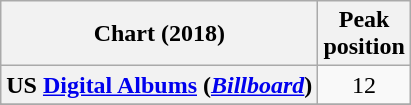<table class="wikitable sortable plainrowheaders" style="text-align:center">
<tr>
<th scope="col">Chart (2018)</th>
<th scope="col">Peak<br> position</th>
</tr>
<tr>
<th scope="row">US <a href='#'>Digital Albums</a> (<a href='#'><em>Billboard</em></a>)</th>
<td>12</td>
</tr>
<tr>
</tr>
<tr>
</tr>
</table>
